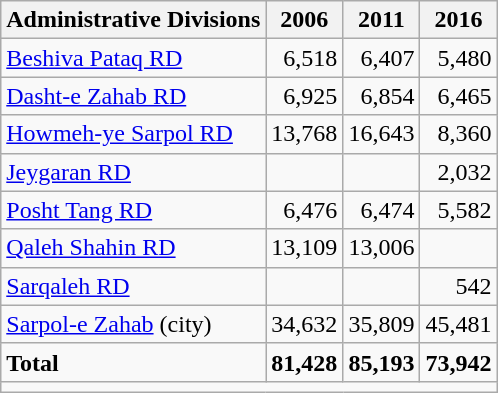<table class="wikitable">
<tr>
<th>Administrative Divisions</th>
<th>2006</th>
<th>2011</th>
<th>2016</th>
</tr>
<tr>
<td><a href='#'>Beshiva Pataq RD</a></td>
<td style="text-align: right;">6,518</td>
<td style="text-align: right;">6,407</td>
<td style="text-align: right;">5,480</td>
</tr>
<tr>
<td><a href='#'>Dasht-e Zahab RD</a></td>
<td style="text-align: right;">6,925</td>
<td style="text-align: right;">6,854</td>
<td style="text-align: right;">6,465</td>
</tr>
<tr>
<td><a href='#'>Howmeh-ye Sarpol RD</a></td>
<td style="text-align: right;">13,768</td>
<td style="text-align: right;">16,643</td>
<td style="text-align: right;">8,360</td>
</tr>
<tr>
<td><a href='#'>Jeygaran RD</a></td>
<td style="text-align: right;"></td>
<td style="text-align: right;"></td>
<td style="text-align: right;">2,032</td>
</tr>
<tr>
<td><a href='#'>Posht Tang RD</a></td>
<td style="text-align: right;">6,476</td>
<td style="text-align: right;">6,474</td>
<td style="text-align: right;">5,582</td>
</tr>
<tr>
<td><a href='#'>Qaleh Shahin RD</a></td>
<td style="text-align: right;">13,109</td>
<td style="text-align: right;">13,006</td>
<td style="text-align: right;"></td>
</tr>
<tr>
<td><a href='#'>Sarqaleh RD</a></td>
<td style="text-align: right;"></td>
<td style="text-align: right;"></td>
<td style="text-align: right;">542</td>
</tr>
<tr>
<td><a href='#'>Sarpol-e Zahab</a> (city)</td>
<td style="text-align: right;">34,632</td>
<td style="text-align: right;">35,809</td>
<td style="text-align: right;">45,481</td>
</tr>
<tr>
<td><strong>Total</strong></td>
<td style="text-align: right;"><strong>81,428</strong></td>
<td style="text-align: right;"><strong>85,193</strong></td>
<td style="text-align: right;"><strong>73,942</strong></td>
</tr>
<tr>
<td colspan=4></td>
</tr>
</table>
